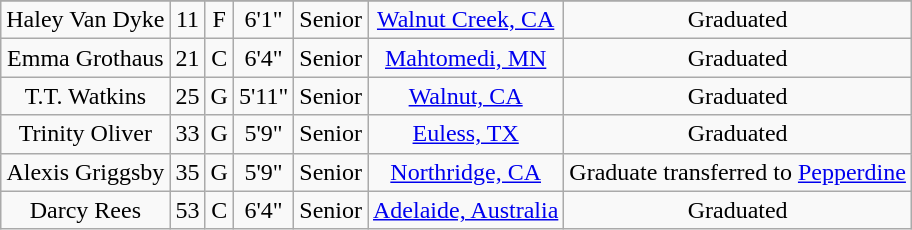<table class="wikitable sortable" style="text-align: center">
<tr align=center>
</tr>
<tr>
<td>Haley Van Dyke</td>
<td>11</td>
<td>F</td>
<td>6'1"</td>
<td>Senior</td>
<td><a href='#'>Walnut Creek, CA</a></td>
<td>Graduated</td>
</tr>
<tr>
<td>Emma Grothaus</td>
<td>21</td>
<td>C</td>
<td>6'4"</td>
<td>Senior</td>
<td><a href='#'>Mahtomedi, MN</a></td>
<td>Graduated</td>
</tr>
<tr>
<td>T.T. Watkins</td>
<td>25</td>
<td>G</td>
<td>5'11"</td>
<td>Senior</td>
<td><a href='#'>Walnut, CA</a></td>
<td>Graduated</td>
</tr>
<tr>
<td>Trinity Oliver</td>
<td>33</td>
<td>G</td>
<td>5'9"</td>
<td>Senior</td>
<td><a href='#'>Euless, TX</a></td>
<td>Graduated</td>
</tr>
<tr>
<td>Alexis Griggsby</td>
<td>35</td>
<td>G</td>
<td>5'9"</td>
<td>Senior</td>
<td><a href='#'>Northridge, CA</a></td>
<td>Graduate transferred to <a href='#'>Pepperdine</a></td>
</tr>
<tr>
<td>Darcy Rees</td>
<td>53</td>
<td>C</td>
<td>6'4"</td>
<td>Senior</td>
<td><a href='#'>Adelaide, Australia</a></td>
<td>Graduated</td>
</tr>
</table>
